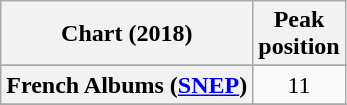<table class="wikitable sortable plainrowheaders" style="text-align:center">
<tr>
<th scope="col">Chart (2018)</th>
<th scope="col">Peak<br>position</th>
</tr>
<tr>
</tr>
<tr>
<th scope="row">French Albums (<a href='#'>SNEP</a>)</th>
<td>11</td>
</tr>
<tr>
</tr>
</table>
